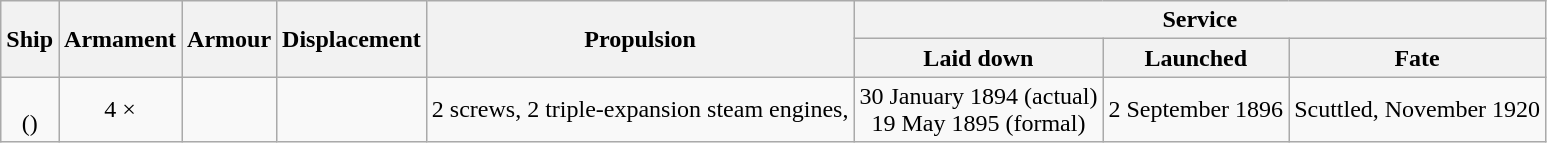<table class="wikitable">
<tr valign="center">
<th align= center rowspan=2>Ship</th>
<th align= center rowspan=2>Armament</th>
<th align= center rowspan=2>Armour</th>
<th align= center rowspan=2>Displacement</th>
<th align= center rowspan=2>Propulsion</th>
<th align= center colspan=3>Service</th>
</tr>
<tr valign="top">
<th align= center>Laid down</th>
<th align= center>Launched</th>
<th align= center>Fate</th>
</tr>
<tr valign="center">
<td align= center><br>()</td>
<td align= center>4 × </td>
<td align= center></td>
<td align= center></td>
<td align= center>2 screws, 2 triple-expansion steam engines, </td>
<td align= center>30 January 1894 (actual)<br>19 May 1895 (formal)</td>
<td align= center>2 September 1896</td>
<td align= center>Scuttled, November 1920</td>
</tr>
</table>
